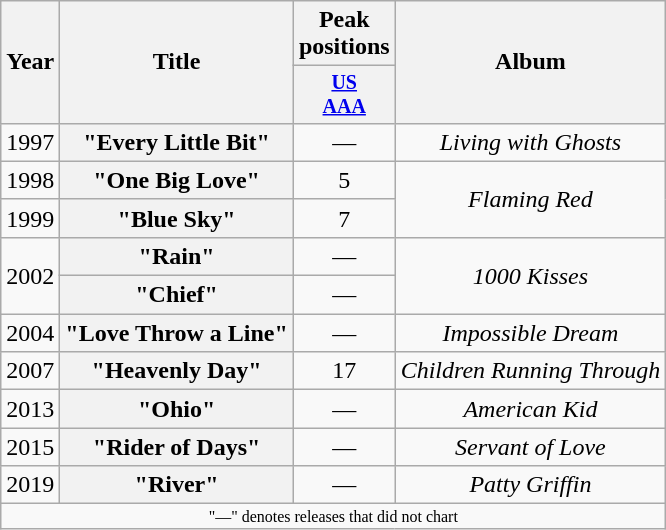<table class="wikitable plainrowheaders" style="text-align:center;">
<tr>
<th rowspan="2">Year</th>
<th rowspan="2">Title</th>
<th>Peak positions</th>
<th rowspan="2">Album</th>
</tr>
<tr style="font-size:smaller;">
<th width="60"><a href='#'>US<br>AAA</a><br></th>
</tr>
<tr>
<td>1997</td>
<th scope="row">"Every Little Bit"</th>
<td>—</td>
<td><em>Living with Ghosts</em></td>
</tr>
<tr>
<td>1998</td>
<th scope="row">"One Big Love"</th>
<td>5</td>
<td rowspan="2"><em>Flaming Red</em></td>
</tr>
<tr>
<td>1999</td>
<th scope="row">"Blue Sky"</th>
<td>7</td>
</tr>
<tr>
<td rowspan="2">2002</td>
<th scope="row">"Rain"</th>
<td>—</td>
<td rowspan="2"><em>1000 Kisses</em></td>
</tr>
<tr>
<th scope="row">"Chief"</th>
<td>—</td>
</tr>
<tr>
<td>2004</td>
<th scope="row">"Love Throw a Line"</th>
<td>—</td>
<td><em>Impossible Dream</em></td>
</tr>
<tr>
<td>2007</td>
<th scope="row">"Heavenly Day"</th>
<td>17</td>
<td><em>Children Running Through</em></td>
</tr>
<tr>
<td>2013</td>
<th scope="row">"Ohio"</th>
<td>—</td>
<td><em>American Kid</em></td>
</tr>
<tr>
<td>2015</td>
<th scope="row">"Rider of Days"</th>
<td>—</td>
<td><em>Servant of Love</em></td>
</tr>
<tr>
<td>2019</td>
<th scope="row">"River"</th>
<td>—</td>
<td><em>Patty Griffin</em></td>
</tr>
<tr>
<td colspan="4" style="font-size:8pt">"—" denotes releases that did not chart</td>
</tr>
</table>
